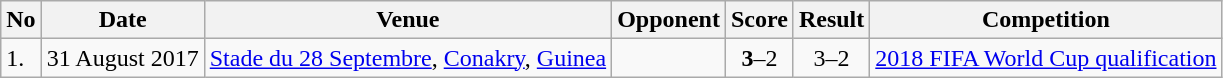<table class="wikitable" style="font-size:100%;">
<tr>
<th>No</th>
<th>Date</th>
<th>Venue</th>
<th>Opponent</th>
<th>Score</th>
<th>Result</th>
<th>Competition</th>
</tr>
<tr>
<td>1.</td>
<td>31 August 2017</td>
<td><a href='#'>Stade du 28 Septembre</a>, <a href='#'>Conakry</a>, <a href='#'>Guinea</a></td>
<td></td>
<td align=center><strong>3</strong>–2</td>
<td align=center>3–2</td>
<td><a href='#'>2018 FIFA World Cup qualification</a></td>
</tr>
</table>
